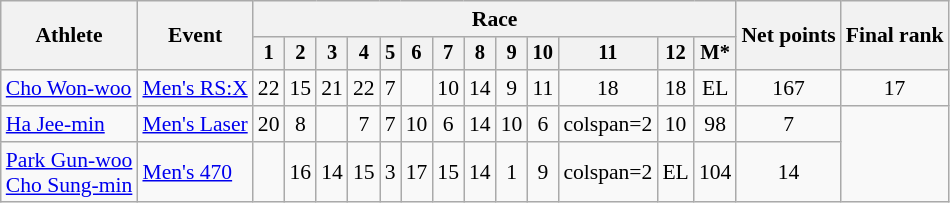<table class="wikitable" style="font-size:90%; text-align:center">
<tr>
<th rowspan="2">Athlete</th>
<th rowspan="2">Event</th>
<th colspan="13">Race</th>
<th rowspan="2">Net points</th>
<th rowspan="2">Final rank</th>
</tr>
<tr style="font-size:95%">
<th>1</th>
<th>2</th>
<th>3</th>
<th>4</th>
<th>5</th>
<th>6</th>
<th>7</th>
<th>8</th>
<th>9</th>
<th>10</th>
<th>11</th>
<th>12</th>
<th>M*</th>
</tr>
<tr>
<td style="text-align:left"><a href='#'>Cho Won-woo</a></td>
<td style="text-align:left"><a href='#'>Men's RS:X</a></td>
<td>22</td>
<td>15</td>
<td>21</td>
<td>22</td>
<td>7</td>
<td></td>
<td>10</td>
<td>14</td>
<td>9</td>
<td>11</td>
<td>18</td>
<td>18</td>
<td>EL</td>
<td>167</td>
<td>17</td>
</tr>
<tr>
<td style="text-align:left"><a href='#'>Ha Jee-min</a></td>
<td style="text-align:left"><a href='#'>Men's Laser</a></td>
<td>20</td>
<td>8</td>
<td></td>
<td>7</td>
<td>7</td>
<td>10</td>
<td>6</td>
<td>14</td>
<td>10</td>
<td>6</td>
<td>colspan=2 </td>
<td>10</td>
<td>98</td>
<td>7</td>
</tr>
<tr>
<td style="text-align:left"><a href='#'>Park Gun-woo</a><br><a href='#'>Cho Sung-min</a></td>
<td style="text-align:left"><a href='#'>Men's 470</a></td>
<td></td>
<td>16</td>
<td>14</td>
<td>15</td>
<td>3</td>
<td>17</td>
<td>15</td>
<td>14</td>
<td>1</td>
<td>9</td>
<td>colspan=2 </td>
<td>EL</td>
<td>104</td>
<td>14</td>
</tr>
</table>
